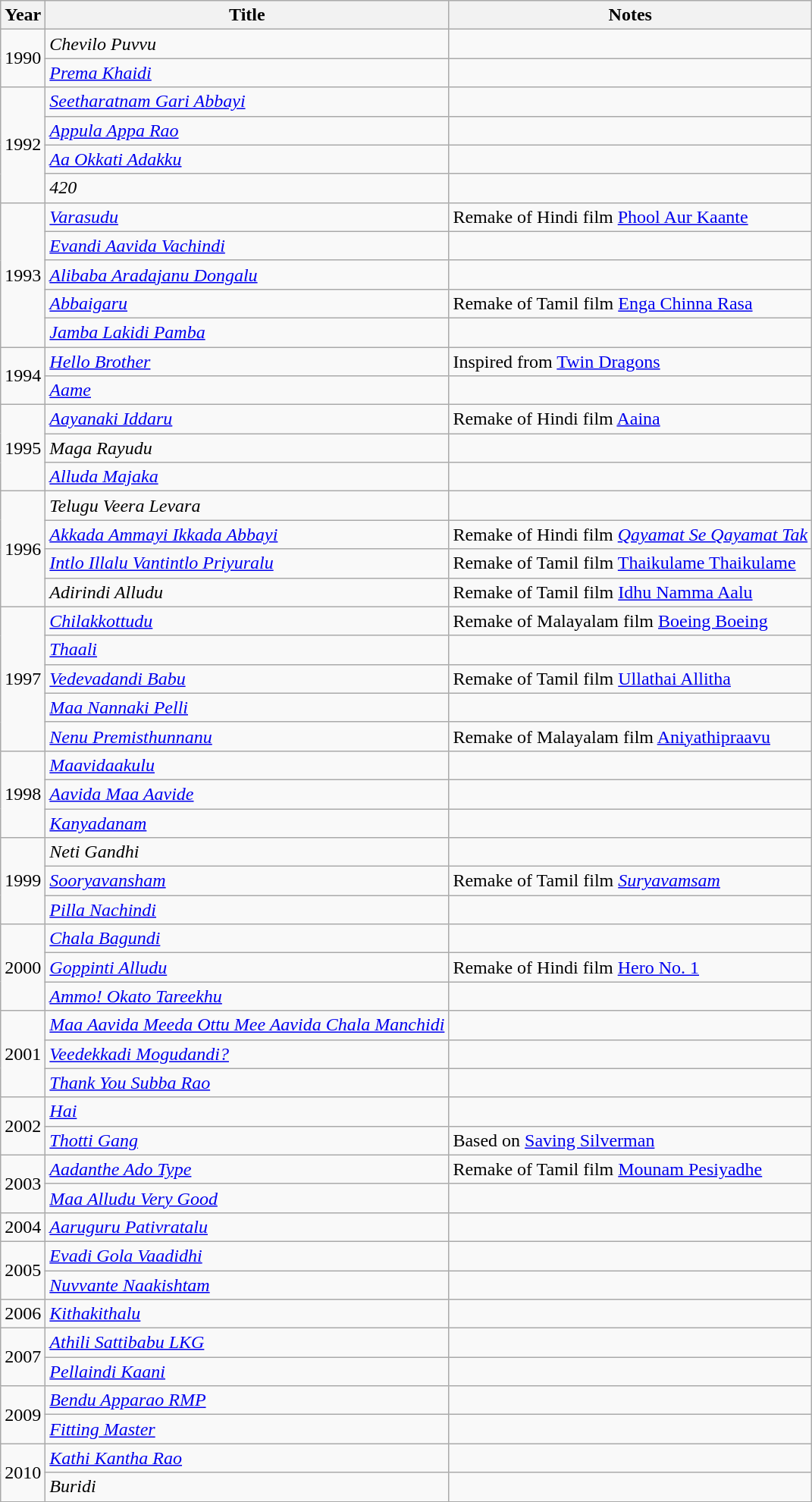<table class="wikitable">
<tr>
<th>Year</th>
<th>Title</th>
<th>Notes</th>
</tr>
<tr>
<td rowspan="2">1990</td>
<td><em>Chevilo Puvvu</em></td>
<td></td>
</tr>
<tr>
<td><em><a href='#'>Prema Khaidi</a></em></td>
<td></td>
</tr>
<tr>
<td rowspan="4">1992</td>
<td><em><a href='#'>Seetharatnam Gari Abbayi</a></em></td>
<td></td>
</tr>
<tr>
<td><em><a href='#'>Appula Appa Rao</a></em></td>
<td></td>
</tr>
<tr>
<td><em><a href='#'>Aa Okkati Adakku</a></em></td>
<td></td>
</tr>
<tr>
<td><em>420</em></td>
<td></td>
</tr>
<tr>
<td rowspan="5">1993</td>
<td><em><a href='#'>Varasudu</a></em></td>
<td>Remake of Hindi film <a href='#'>Phool Aur Kaante</a></td>
</tr>
<tr>
<td><em><a href='#'>Evandi Aavida Vachindi</a></em></td>
<td></td>
</tr>
<tr>
<td><em><a href='#'>Alibaba Aradajanu Dongalu</a></em></td>
<td></td>
</tr>
<tr>
<td><em><a href='#'>Abbaigaru</a></em></td>
<td>Remake of Tamil film <a href='#'>Enga Chinna Rasa</a></td>
</tr>
<tr>
<td><em><a href='#'>Jamba Lakidi Pamba</a></em></td>
<td></td>
</tr>
<tr>
<td rowspan="2">1994</td>
<td><em><a href='#'>Hello Brother</a></em></td>
<td>Inspired from <a href='#'>Twin Dragons</a></td>
</tr>
<tr>
<td><em><a href='#'>Aame</a></em></td>
<td></td>
</tr>
<tr>
<td rowspan="3">1995</td>
<td><em><a href='#'>Aayanaki Iddaru</a></em></td>
<td>Remake of Hindi film <a href='#'>Aaina</a></td>
</tr>
<tr>
<td><em>Maga Rayudu</em></td>
<td></td>
</tr>
<tr>
<td><em><a href='#'>Alluda Majaka</a></em></td>
<td></td>
</tr>
<tr>
<td rowspan="4">1996</td>
<td><em>Telugu Veera Levara</em></td>
<td></td>
</tr>
<tr>
<td><em><a href='#'>Akkada Ammayi Ikkada Abbayi</a></em></td>
<td>Remake of Hindi film <em><a href='#'>Qayamat Se Qayamat Tak</a></em></td>
</tr>
<tr>
<td><em><a href='#'>Intlo Illalu Vantintlo Priyuralu</a></em></td>
<td>Remake of Tamil film <a href='#'>Thaikulame Thaikulame</a></td>
</tr>
<tr>
<td><em>Adirindi Alludu</em></td>
<td>Remake of Tamil film <a href='#'>Idhu Namma Aalu</a></td>
</tr>
<tr>
<td rowspan="5">1997</td>
<td><em><a href='#'>Chilakkottudu</a></em></td>
<td>Remake of Malayalam film <a href='#'>Boeing Boeing</a></td>
</tr>
<tr>
<td><em><a href='#'>Thaali</a></em></td>
<td></td>
</tr>
<tr>
<td><em><a href='#'>Vedevadandi Babu</a></em></td>
<td>Remake of Tamil film <a href='#'>Ullathai Allitha</a></td>
</tr>
<tr>
<td><em><a href='#'>Maa Nannaki Pelli</a></em></td>
<td></td>
</tr>
<tr>
<td><em><a href='#'>Nenu Premisthunnanu</a></em></td>
<td>Remake of Malayalam film <a href='#'>Aniyathipraavu</a></td>
</tr>
<tr>
<td rowspan="3">1998</td>
<td><em><a href='#'>Maavidaakulu</a></em></td>
<td></td>
</tr>
<tr>
<td><em><a href='#'>Aavida Maa Aavide</a></em></td>
<td></td>
</tr>
<tr>
<td><em><a href='#'>Kanyadanam</a></em></td>
<td></td>
</tr>
<tr>
<td rowspan="3">1999</td>
<td><em>Neti Gandhi</em></td>
<td></td>
</tr>
<tr>
<td><em><a href='#'>Sooryavansham</a></em></td>
<td>Remake of Tamil film <em><a href='#'>Suryavamsam</a></em></td>
</tr>
<tr>
<td><em><a href='#'>Pilla Nachindi</a></em></td>
<td></td>
</tr>
<tr>
<td rowspan="3">2000</td>
<td><em><a href='#'>Chala Bagundi</a></em></td>
<td></td>
</tr>
<tr>
<td><em><a href='#'>Goppinti Alludu</a></em></td>
<td>Remake of Hindi film <a href='#'>Hero No. 1</a></td>
</tr>
<tr>
<td><em><a href='#'>Ammo! Okato Tareekhu</a></em></td>
<td></td>
</tr>
<tr>
<td rowspan="3">2001</td>
<td><em><a href='#'>Maa Aavida Meeda Ottu Mee Aavida Chala Manchidi</a></em></td>
<td></td>
</tr>
<tr>
<td><em><a href='#'>Veedekkadi Mogudandi?</a></em></td>
<td></td>
</tr>
<tr>
<td><em><a href='#'>Thank You Subba Rao</a></em></td>
<td></td>
</tr>
<tr>
<td rowspan="2">2002</td>
<td><em><a href='#'>Hai</a></em></td>
<td></td>
</tr>
<tr>
<td><em><a href='#'>Thotti Gang</a></em></td>
<td>Based on <a href='#'>Saving Silverman</a></td>
</tr>
<tr>
<td rowspan="2">2003</td>
<td><em><a href='#'>Aadanthe Ado Type</a></em></td>
<td>Remake of Tamil film <a href='#'>Mounam Pesiyadhe</a></td>
</tr>
<tr>
<td><em><a href='#'>Maa Alludu Very Good</a></em></td>
<td></td>
</tr>
<tr>
<td rowspan="1">2004</td>
<td><em><a href='#'>Aaruguru Pativratalu</a></em></td>
<td></td>
</tr>
<tr>
<td rowspan="2">2005</td>
<td><em><a href='#'>Evadi Gola Vaadidhi</a></em></td>
<td></td>
</tr>
<tr>
<td><em><a href='#'>Nuvvante Naakishtam</a></em></td>
<td></td>
</tr>
<tr>
<td rowspan="1">2006</td>
<td><em><a href='#'>Kithakithalu</a></em></td>
<td></td>
</tr>
<tr>
<td rowspan="2">2007</td>
<td><em><a href='#'>Athili Sattibabu LKG</a></em></td>
<td></td>
</tr>
<tr>
<td><em><a href='#'>Pellaindi Kaani</a></em></td>
<td></td>
</tr>
<tr>
<td rowspan="2">2009</td>
<td><em><a href='#'>Bendu Apparao RMP</a></em></td>
<td></td>
</tr>
<tr>
<td><em><a href='#'>Fitting Master</a></em></td>
<td></td>
</tr>
<tr>
<td rowspan="2">2010</td>
<td><em><a href='#'>Kathi Kantha Rao</a></em></td>
<td></td>
</tr>
<tr>
<td><em>Buridi</em></td>
<td></td>
</tr>
<tr>
</tr>
</table>
